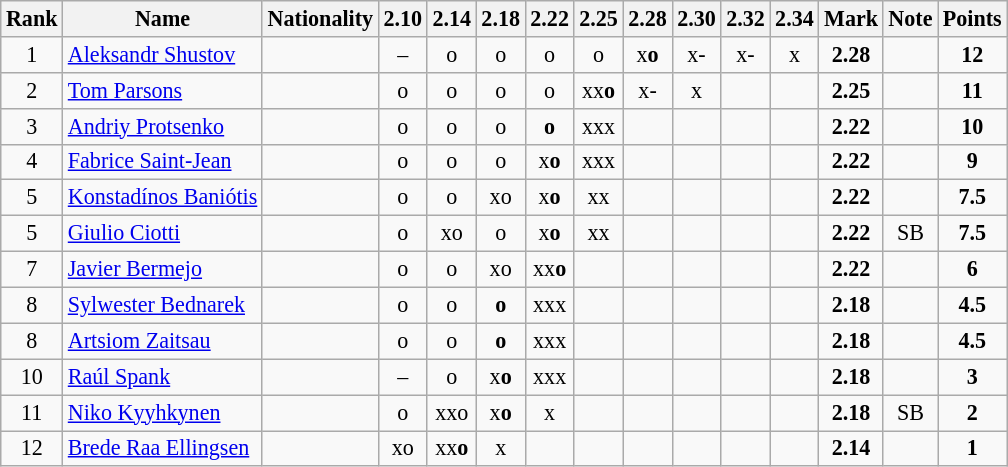<table class="wikitable sortable" style="text-align:center;font-size:92%">
<tr>
<th>Rank</th>
<th>Name</th>
<th>Nationality</th>
<th>2.10</th>
<th>2.14</th>
<th>2.18</th>
<th>2.22</th>
<th>2.25</th>
<th>2.28</th>
<th>2.30</th>
<th>2.32</th>
<th>2.34</th>
<th>Mark</th>
<th>Note</th>
<th>Points</th>
</tr>
<tr>
<td>1</td>
<td align=left><a href='#'>Aleksandr Shustov</a></td>
<td align=left></td>
<td>–</td>
<td>o</td>
<td>o</td>
<td>o</td>
<td>o</td>
<td>x<strong>o</strong></td>
<td>x-</td>
<td>x-</td>
<td>x</td>
<td><strong>2.28</strong></td>
<td></td>
<td><strong>12</strong></td>
</tr>
<tr>
<td>2</td>
<td align=left><a href='#'>Tom Parsons</a></td>
<td align=left></td>
<td>o</td>
<td>o</td>
<td>o</td>
<td>o</td>
<td>xx<strong>o</strong></td>
<td>x-</td>
<td>x</td>
<td></td>
<td></td>
<td><strong>2.25</strong></td>
<td></td>
<td><strong>11</strong></td>
</tr>
<tr>
<td>3</td>
<td align=left><a href='#'>Andriy Protsenko</a></td>
<td align=left></td>
<td>o</td>
<td>o</td>
<td>o</td>
<td><strong>o</strong></td>
<td>xxx</td>
<td></td>
<td></td>
<td></td>
<td></td>
<td><strong>2.22</strong></td>
<td></td>
<td><strong>10</strong></td>
</tr>
<tr>
<td>4</td>
<td align=left><a href='#'>Fabrice Saint-Jean</a></td>
<td align=left></td>
<td>o</td>
<td>o</td>
<td>o</td>
<td>x<strong>o</strong></td>
<td>xxx</td>
<td></td>
<td></td>
<td></td>
<td></td>
<td><strong>2.22</strong></td>
<td></td>
<td><strong>9</strong></td>
</tr>
<tr>
<td>5</td>
<td align=left><a href='#'>Konstadínos Baniótis</a></td>
<td align=left></td>
<td>o</td>
<td>o</td>
<td>xo</td>
<td>x<strong>o</strong></td>
<td>xx</td>
<td></td>
<td></td>
<td></td>
<td></td>
<td><strong>2.22</strong></td>
<td></td>
<td><strong>7.5</strong></td>
</tr>
<tr>
<td>5</td>
<td align=left><a href='#'>Giulio Ciotti</a></td>
<td align=left></td>
<td>o</td>
<td>xo</td>
<td>o</td>
<td>x<strong>o</strong></td>
<td>xx</td>
<td></td>
<td></td>
<td></td>
<td></td>
<td><strong>2.22</strong></td>
<td>SB</td>
<td><strong>7.5</strong></td>
</tr>
<tr>
<td>7</td>
<td align=left><a href='#'>Javier Bermejo</a></td>
<td align=left></td>
<td>o</td>
<td>o</td>
<td>xo</td>
<td>xx<strong>o</strong></td>
<td></td>
<td></td>
<td></td>
<td></td>
<td></td>
<td><strong>2.22</strong></td>
<td></td>
<td><strong>6</strong></td>
</tr>
<tr>
<td>8</td>
<td align=left><a href='#'>Sylwester Bednarek</a></td>
<td align=left></td>
<td>o</td>
<td>o</td>
<td><strong>o</strong></td>
<td>xxx</td>
<td></td>
<td></td>
<td></td>
<td></td>
<td></td>
<td><strong>2.18</strong></td>
<td></td>
<td><strong>4.5</strong></td>
</tr>
<tr>
<td>8</td>
<td align=left><a href='#'>Artsiom Zaitsau</a></td>
<td align=left></td>
<td>o</td>
<td>o</td>
<td><strong>o</strong></td>
<td>xxx</td>
<td></td>
<td></td>
<td></td>
<td></td>
<td></td>
<td><strong>2.18</strong></td>
<td></td>
<td><strong>4.5</strong></td>
</tr>
<tr>
<td>10</td>
<td align=left><a href='#'>Raúl Spank</a></td>
<td align=left></td>
<td>–</td>
<td>o</td>
<td>x<strong>o</strong></td>
<td>xxx</td>
<td></td>
<td></td>
<td></td>
<td></td>
<td></td>
<td><strong>2.18</strong></td>
<td></td>
<td><strong>3</strong></td>
</tr>
<tr>
<td>11</td>
<td align=left><a href='#'>Niko Kyyhkynen</a></td>
<td align=left></td>
<td>o</td>
<td>xxo</td>
<td>x<strong>o</strong></td>
<td>x</td>
<td></td>
<td></td>
<td></td>
<td></td>
<td></td>
<td><strong>2.18</strong></td>
<td>SB</td>
<td><strong>2</strong></td>
</tr>
<tr>
<td>12</td>
<td align=left><a href='#'>Brede Raa Ellingsen</a></td>
<td align=left></td>
<td>xo</td>
<td>xx<strong>o</strong></td>
<td>x</td>
<td></td>
<td></td>
<td></td>
<td></td>
<td></td>
<td></td>
<td><strong>2.14</strong></td>
<td></td>
<td><strong>1</strong></td>
</tr>
</table>
